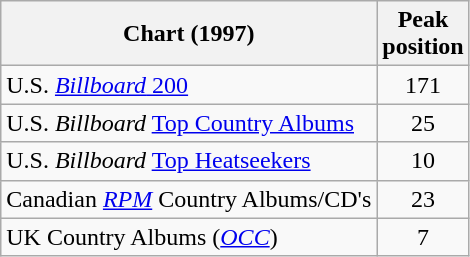<table class="wikitable sortable plainrowheaders">
<tr>
<th>Chart (1997)</th>
<th>Peak<br>position</th>
</tr>
<tr>
<td>U.S. <a href='#'><em>Billboard</em> 200</a></td>
<td align="center">171</td>
</tr>
<tr>
<td>U.S. <em>Billboard</em> <a href='#'>Top Country Albums</a></td>
<td align="center">25</td>
</tr>
<tr>
<td>U.S. <em>Billboard</em> <a href='#'>Top Heatseekers</a></td>
<td align="center">10</td>
</tr>
<tr>
<td>Canadian <em><a href='#'>RPM</a></em> Country Albums/CD's</td>
<td align="center">23</td>
</tr>
<tr>
<td>UK Country Albums (<em><a href='#'>OCC</a></em>)</td>
<td style="text-align:center;">7</td>
</tr>
</table>
